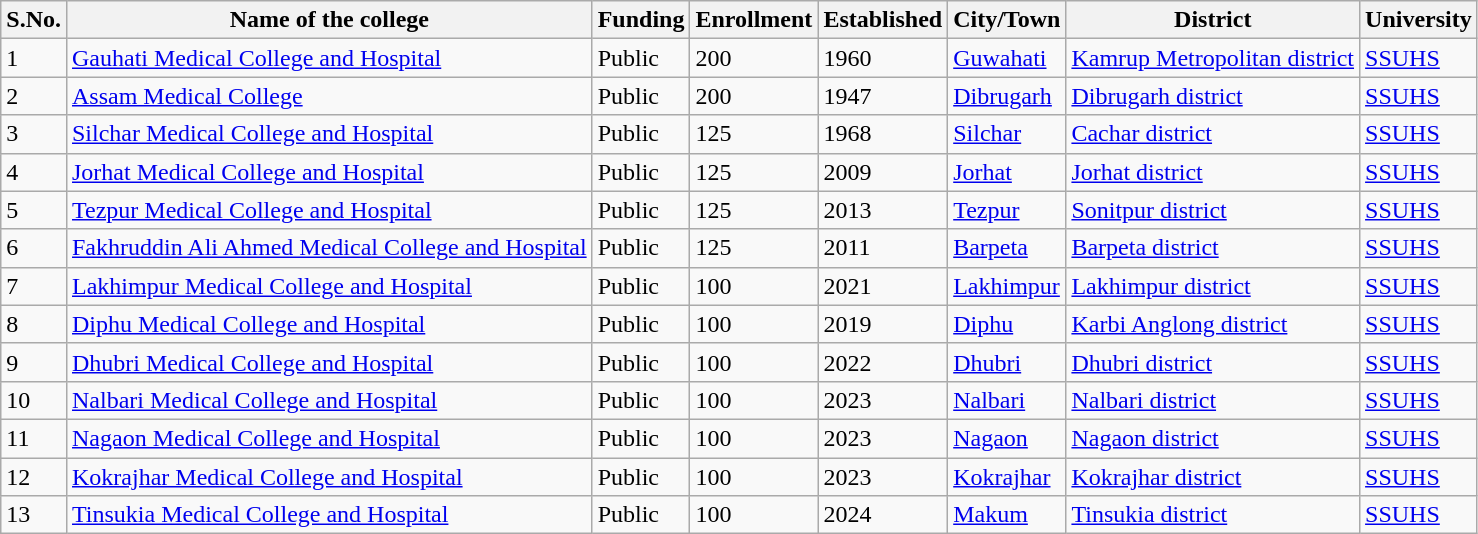<table class="wikitable sortable">
<tr>
<th>S.No.</th>
<th>Name of the college</th>
<th>Funding</th>
<th>Enrollment</th>
<th>Established</th>
<th>City/Town</th>
<th>District</th>
<th>University</th>
</tr>
<tr>
<td>1</td>
<td><a href='#'>Gauhati Medical College and Hospital</a></td>
<td>Public</td>
<td>200</td>
<td>1960</td>
<td><a href='#'>Guwahati</a></td>
<td><a href='#'>Kamrup Metropolitan district</a></td>
<td><a href='#'>SSUHS</a></td>
</tr>
<tr>
<td>2</td>
<td><a href='#'>Assam Medical College</a></td>
<td>Public</td>
<td>200</td>
<td>1947</td>
<td><a href='#'>Dibrugarh </a></td>
<td><a href='#'>Dibrugarh district</a></td>
<td><a href='#'>SSUHS</a></td>
</tr>
<tr>
<td>3</td>
<td><a href='#'>Silchar Medical College and Hospital</a></td>
<td>Public</td>
<td>125</td>
<td>1968</td>
<td><a href='#'>Silchar</a></td>
<td><a href='#'>Cachar district</a></td>
<td><a href='#'> SSUHS</a></td>
</tr>
<tr>
<td>4</td>
<td><a href='#'>Jorhat Medical College and Hospital</a></td>
<td>Public</td>
<td>125</td>
<td>2009</td>
<td><a href='#'>Jorhat</a></td>
<td><a href='#'>Jorhat district</a></td>
<td><a href='#'> SSUHS</a></td>
</tr>
<tr>
<td>5</td>
<td><a href='#'>Tezpur Medical College and Hospital</a></td>
<td>Public</td>
<td>125</td>
<td>2013</td>
<td><a href='#'>Tezpur</a></td>
<td><a href='#'>Sonitpur district</a></td>
<td><a href='#'> SSUHS</a></td>
</tr>
<tr>
<td>6</td>
<td><a href='#'>Fakhruddin Ali Ahmed Medical College and Hospital</a></td>
<td>Public</td>
<td>125</td>
<td>2011</td>
<td><a href='#'>Barpeta</a></td>
<td><a href='#'>Barpeta district</a></td>
<td><a href='#'> SSUHS</a></td>
</tr>
<tr>
<td>7</td>
<td><a href='#'>Lakhimpur Medical College and Hospital</a></td>
<td>Public</td>
<td>100</td>
<td>2021</td>
<td><a href='#'>Lakhimpur</a></td>
<td><a href='#'>Lakhimpur district</a></td>
<td><a href='#'> SSUHS</a></td>
</tr>
<tr>
<td>8</td>
<td><a href='#'>Diphu Medical College and Hospital</a></td>
<td>Public</td>
<td>100</td>
<td>2019</td>
<td><a href='#'>Diphu</a></td>
<td><a href='#'>Karbi Anglong district</a></td>
<td><a href='#'> SSUHS</a></td>
</tr>
<tr>
<td>9</td>
<td><a href='#'>Dhubri Medical College and Hospital</a></td>
<td>Public</td>
<td>100</td>
<td>2022</td>
<td><a href='#'>Dhubri</a></td>
<td><a href='#'>Dhubri district</a></td>
<td><a href='#'> SSUHS</a></td>
</tr>
<tr>
<td>10</td>
<td><a href='#'>Nalbari Medical College and Hospital</a></td>
<td>Public</td>
<td>100</td>
<td>2023</td>
<td><a href='#'>Nalbari</a></td>
<td><a href='#'>Nalbari district</a></td>
<td><a href='#'> SSUHS</a></td>
</tr>
<tr>
<td>11</td>
<td><a href='#'>Nagaon Medical College and Hospital</a></td>
<td>Public</td>
<td>100</td>
<td>2023</td>
<td><a href='#'>Nagaon</a></td>
<td><a href='#'>Nagaon district</a></td>
<td><a href='#'> SSUHS</a></td>
</tr>
<tr>
<td>12</td>
<td><a href='#'>Kokrajhar Medical College and Hospital</a></td>
<td>Public</td>
<td>100</td>
<td>2023</td>
<td><a href='#'>Kokrajhar</a></td>
<td><a href='#'>Kokrajhar district</a></td>
<td><a href='#'> SSUHS</a></td>
</tr>
<tr>
<td>13</td>
<td><a href='#'>Tinsukia Medical College and Hospital</a></td>
<td>Public</td>
<td>100</td>
<td>2024</td>
<td><a href='#'>Makum</a></td>
<td><a href='#'>Tinsukia district</a></td>
<td><a href='#'> SSUHS</a></td>
</tr>
</table>
